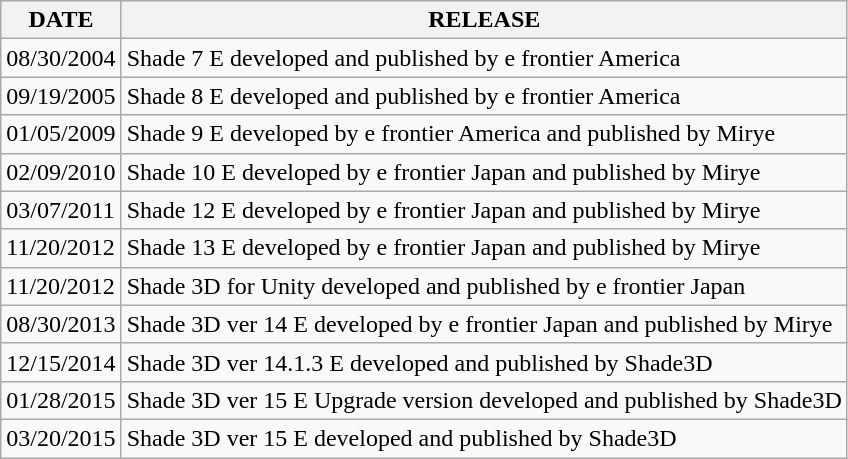<table class="wikitable">
<tr>
<th style="font-weight: bold;">DATE</th>
<th style="font-weight: bold;">RELEASE</th>
</tr>
<tr>
<td>08/30/2004</td>
<td>Shade 7 E developed and published by e frontier America</td>
</tr>
<tr>
<td>09/19/2005</td>
<td>Shade 8 E developed and published by e frontier America</td>
</tr>
<tr>
<td>01/05/2009</td>
<td>Shade 9 E developed by e frontier America and published by Mirye</td>
</tr>
<tr>
<td>02/09/2010</td>
<td>Shade 10 E developed by e frontier Japan and published by Mirye</td>
</tr>
<tr>
<td>03/07/2011</td>
<td>Shade 12 E developed by e frontier Japan and published by Mirye</td>
</tr>
<tr>
<td>11/20/2012</td>
<td>Shade 13 E developed by e frontier Japan and published by Mirye</td>
</tr>
<tr>
<td>11/20/2012</td>
<td>Shade 3D for Unity developed and published by e frontier Japan</td>
</tr>
<tr>
<td>08/30/2013</td>
<td>Shade 3D ver 14 E developed by e frontier Japan and published by Mirye</td>
</tr>
<tr>
<td>12/15/2014</td>
<td>Shade 3D ver 14.1.3 E developed and published by Shade3D</td>
</tr>
<tr>
<td>01/28/2015</td>
<td>Shade 3D ver 15 E Upgrade version developed and published by Shade3D</td>
</tr>
<tr>
<td>03/20/2015</td>
<td>Shade 3D ver 15 E developed and published by Shade3D</td>
</tr>
</table>
